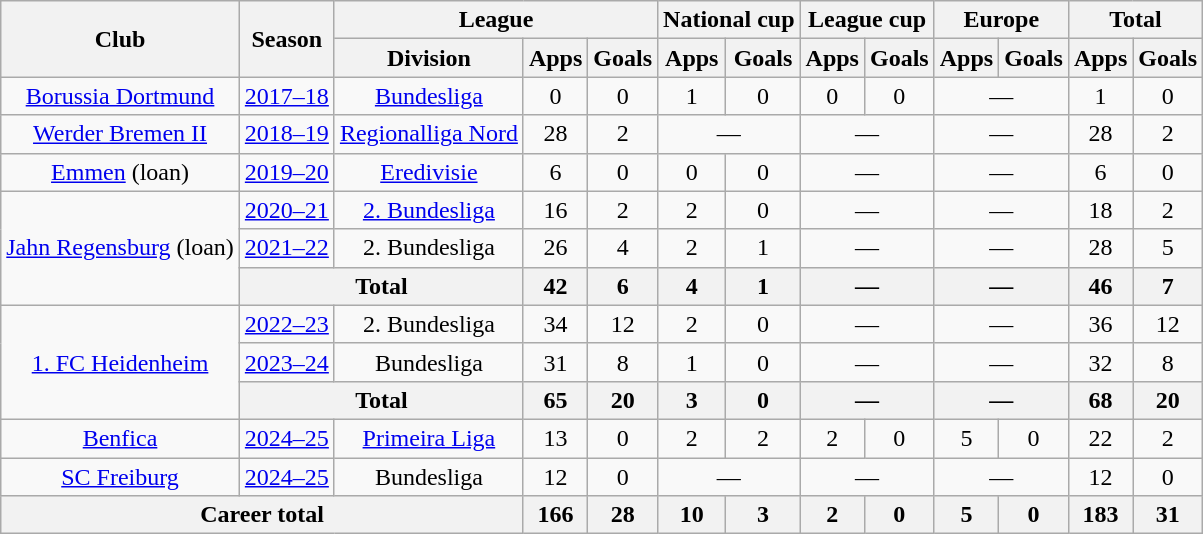<table class="wikitable" style="text-align:center">
<tr>
<th rowspan="2">Club</th>
<th rowspan="2">Season</th>
<th colspan="3">League</th>
<th colspan="2">National cup</th>
<th colspan="2">League cup</th>
<th colspan="2">Europe</th>
<th colspan="2">Total</th>
</tr>
<tr>
<th>Division</th>
<th>Apps</th>
<th>Goals</th>
<th>Apps</th>
<th>Goals</th>
<th>Apps</th>
<th>Goals</th>
<th>Apps</th>
<th>Goals</th>
<th>Apps</th>
<th>Goals</th>
</tr>
<tr>
<td><a href='#'>Borussia Dortmund</a></td>
<td><a href='#'>2017–18</a></td>
<td><a href='#'>Bundesliga</a></td>
<td>0</td>
<td>0</td>
<td>1</td>
<td>0</td>
<td>0</td>
<td>0</td>
<td colspan="2">—</td>
<td>1</td>
<td>0</td>
</tr>
<tr>
<td><a href='#'>Werder Bremen II</a></td>
<td><a href='#'>2018–19</a></td>
<td><a href='#'>Regionalliga Nord</a></td>
<td>28</td>
<td>2</td>
<td colspan="2">—</td>
<td colspan="2">—</td>
<td colspan="2">—</td>
<td>28</td>
<td>2</td>
</tr>
<tr>
<td><a href='#'>Emmen</a> (loan)</td>
<td><a href='#'>2019–20</a></td>
<td><a href='#'>Eredivisie</a></td>
<td>6</td>
<td>0</td>
<td>0</td>
<td>0</td>
<td colspan="2">—</td>
<td colspan="2">—</td>
<td>6</td>
<td>0</td>
</tr>
<tr>
<td rowspan="3"><a href='#'>Jahn Regensburg</a> (loan)</td>
<td><a href='#'>2020–21</a></td>
<td><a href='#'>2. Bundesliga</a></td>
<td>16</td>
<td>2</td>
<td>2</td>
<td>0</td>
<td colspan="2">—</td>
<td colspan="2">—</td>
<td>18</td>
<td>2</td>
</tr>
<tr>
<td><a href='#'>2021–22</a></td>
<td>2. Bundesliga</td>
<td>26</td>
<td>4</td>
<td>2</td>
<td>1</td>
<td colspan="2">—</td>
<td colspan="2">—</td>
<td>28</td>
<td>5</td>
</tr>
<tr>
<th colspan="2">Total</th>
<th>42</th>
<th>6</th>
<th>4</th>
<th>1</th>
<th colspan="2">—</th>
<th colspan="2">—</th>
<th>46</th>
<th>7</th>
</tr>
<tr>
<td rowspan="3"><a href='#'>1. FC Heidenheim</a></td>
<td><a href='#'>2022–23</a></td>
<td>2. Bundesliga</td>
<td>34</td>
<td>12</td>
<td>2</td>
<td>0</td>
<td colspan="2">—</td>
<td colspan="2">—</td>
<td>36</td>
<td>12</td>
</tr>
<tr>
<td><a href='#'>2023–24</a></td>
<td>Bundesliga</td>
<td>31</td>
<td>8</td>
<td>1</td>
<td>0</td>
<td colspan="2">—</td>
<td colspan="2">—</td>
<td>32</td>
<td>8</td>
</tr>
<tr>
<th colspan="2">Total</th>
<th>65</th>
<th>20</th>
<th>3</th>
<th>0</th>
<th colspan="2">—</th>
<th colspan="2">—</th>
<th>68</th>
<th>20</th>
</tr>
<tr>
<td><a href='#'>Benfica</a></td>
<td><a href='#'>2024–25</a></td>
<td><a href='#'>Primeira Liga</a></td>
<td>13</td>
<td>0</td>
<td>2</td>
<td>2</td>
<td>2</td>
<td>0</td>
<td>5</td>
<td>0</td>
<td>22</td>
<td>2</td>
</tr>
<tr>
<td><a href='#'>SC Freiburg</a></td>
<td><a href='#'>2024–25</a></td>
<td>Bundesliga</td>
<td>12</td>
<td>0</td>
<td colspan="2">—</td>
<td colspan="2">—</td>
<td colspan="2">—</td>
<td>12</td>
<td>0</td>
</tr>
<tr>
<th colspan="3">Career total</th>
<th>166</th>
<th>28</th>
<th>10</th>
<th>3</th>
<th>2</th>
<th>0</th>
<th>5</th>
<th>0</th>
<th>183</th>
<th>31</th>
</tr>
</table>
